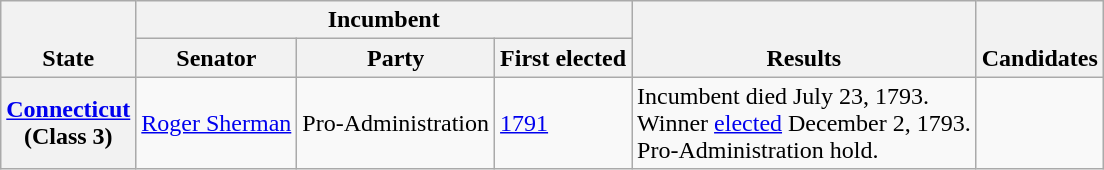<table class=wikitable>
<tr valign=bottom>
<th rowspan=2>State</th>
<th colspan=3>Incumbent</th>
<th rowspan=2>Results</th>
<th rowspan=2>Candidates</th>
</tr>
<tr>
<th>Senator</th>
<th>Party</th>
<th>First elected</th>
</tr>
<tr>
<th><a href='#'>Connecticut</a><br>(Class 3)</th>
<td><a href='#'>Roger Sherman</a></td>
<td>Pro-Administration</td>
<td><a href='#'>1791</a></td>
<td>Incumbent died July 23, 1793.<br>Winner <a href='#'>elected</a> December 2, 1793.<br>Pro-Administration hold.</td>
<td nowrap></td>
</tr>
</table>
